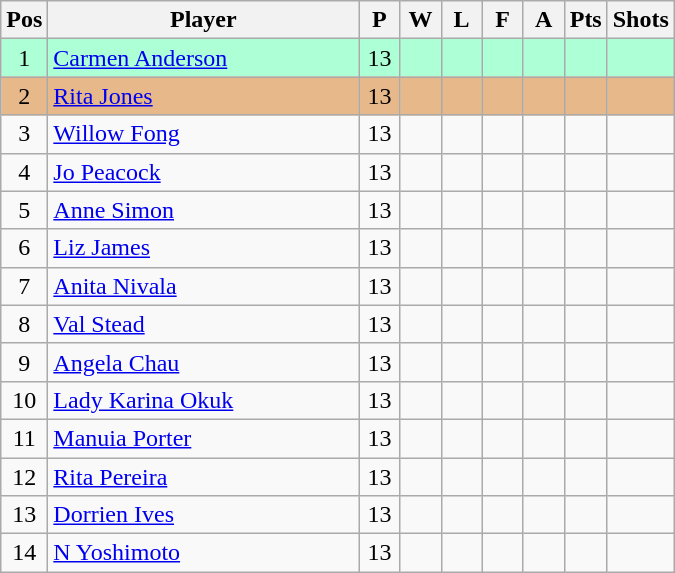<table class="wikitable" style="font-size: 100%">
<tr>
<th width=20>Pos</th>
<th width=200>Player</th>
<th width=20>P</th>
<th width=20>W</th>
<th width=20>L</th>
<th width=20>F</th>
<th width=20>A</th>
<th width=20>Pts</th>
<th width=30>Shots</th>
</tr>
<tr align=center style="background: #ADFFD6;">
<td>1</td>
<td align="left"> <a href='#'>Carmen Anderson</a></td>
<td>13</td>
<td></td>
<td></td>
<td></td>
<td></td>
<td></td>
<td></td>
</tr>
<tr align=center style="background: #E6B88A;">
<td>2</td>
<td align="left"> <a href='#'>Rita Jones</a></td>
<td>13</td>
<td></td>
<td></td>
<td></td>
<td></td>
<td></td>
<td></td>
</tr>
<tr align=center>
<td>3</td>
<td align="left"> <a href='#'>Willow Fong</a></td>
<td>13</td>
<td></td>
<td></td>
<td></td>
<td></td>
<td></td>
<td></td>
</tr>
<tr align=center>
<td>4</td>
<td align="left"> <a href='#'>Jo Peacock</a></td>
<td>13</td>
<td></td>
<td></td>
<td></td>
<td></td>
<td></td>
<td></td>
</tr>
<tr align=center>
<td>5</td>
<td align="left"> <a href='#'>Anne Simon</a></td>
<td>13</td>
<td></td>
<td></td>
<td></td>
<td></td>
<td></td>
<td></td>
</tr>
<tr align=center>
<td>6</td>
<td align="left"> <a href='#'>Liz James</a></td>
<td>13</td>
<td></td>
<td></td>
<td></td>
<td></td>
<td></td>
<td></td>
</tr>
<tr align=center>
<td>7</td>
<td align="left"> <a href='#'>Anita Nivala</a></td>
<td>13</td>
<td></td>
<td></td>
<td></td>
<td></td>
<td></td>
<td></td>
</tr>
<tr align=center>
<td>8</td>
<td align="left"> <a href='#'>Val Stead</a></td>
<td>13</td>
<td></td>
<td></td>
<td></td>
<td></td>
<td></td>
<td></td>
</tr>
<tr align=center>
<td>9</td>
<td align="left"> <a href='#'>Angela Chau</a></td>
<td>13</td>
<td></td>
<td></td>
<td></td>
<td></td>
<td></td>
<td></td>
</tr>
<tr align=center>
<td>10</td>
<td align="left"> <a href='#'>Lady Karina Okuk</a></td>
<td>13</td>
<td></td>
<td></td>
<td></td>
<td></td>
<td></td>
<td></td>
</tr>
<tr align=center>
<td>11</td>
<td align="left"> <a href='#'>Manuia Porter</a></td>
<td>13</td>
<td></td>
<td></td>
<td></td>
<td></td>
<td></td>
<td></td>
</tr>
<tr align=center>
<td>12</td>
<td align="left"> <a href='#'>Rita Pereira</a></td>
<td>13</td>
<td></td>
<td></td>
<td></td>
<td></td>
<td></td>
<td></td>
</tr>
<tr align=center>
<td>13</td>
<td align="left"> <a href='#'>Dorrien Ives</a></td>
<td>13</td>
<td></td>
<td></td>
<td></td>
<td></td>
<td></td>
<td></td>
</tr>
<tr align=center>
<td>14</td>
<td align="left"> <a href='#'>N Yoshimoto</a></td>
<td>13</td>
<td></td>
<td></td>
<td></td>
<td></td>
<td></td>
<td></td>
</tr>
</table>
